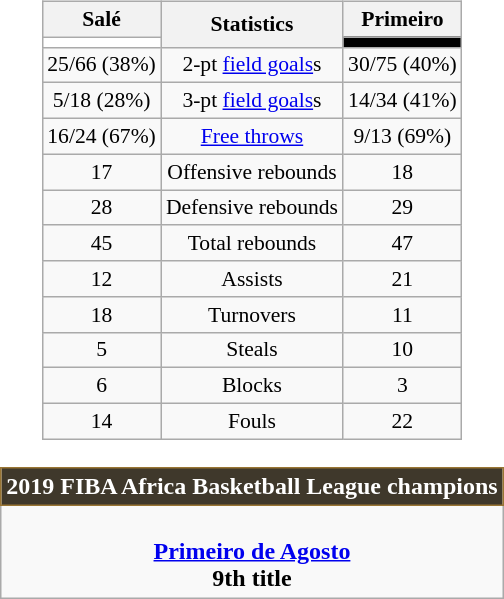<table style="width:100%;">
<tr>
<td valign=top align=right width=33%><br>













</td>
<td style="vertical-align:top; align:center; width:33%;"><br><table style="width:100%;">
<tr>
<td style="width=50%;"></td>
<td></td>
<td style="width=50%;"></td>
</tr>
</table>
<table class="wikitable" style="font-size:90%; text-align:center; margin:auto;" align=center>
<tr>
<th>Salé</th>
<th rowspan=2>Statistics</th>
<th>Primeiro</th>
</tr>
<tr>
<td style="background:#ffffff;"></td>
<td style="background:black;"></td>
</tr>
<tr>
<td>25/66 (38%)</td>
<td>2-pt <a href='#'>field goals</a>s</td>
<td>30/75 (40%)</td>
</tr>
<tr>
<td>5/18 (28%)</td>
<td>3-pt <a href='#'>field goals</a>s</td>
<td>14/34 (41%)</td>
</tr>
<tr>
<td>16/24 (67%)</td>
<td><a href='#'>Free throws</a></td>
<td>9/13 (69%)</td>
</tr>
<tr>
<td>17</td>
<td>Offensive rebounds</td>
<td>18</td>
</tr>
<tr>
<td>28</td>
<td>Defensive rebounds</td>
<td>29</td>
</tr>
<tr>
<td>45</td>
<td>Total rebounds</td>
<td>47</td>
</tr>
<tr>
<td>12</td>
<td>Assists</td>
<td>21</td>
</tr>
<tr>
<td>18</td>
<td>Turnovers</td>
<td>11</td>
</tr>
<tr>
<td>5</td>
<td>Steals</td>
<td>10</td>
</tr>
<tr>
<td>6</td>
<td>Blocks</td>
<td>3</td>
</tr>
<tr>
<td>14</td>
<td>Fouls</td>
<td>22</td>
</tr>
</table>
<br><table class=wikitable style="text-align:center; margin:auto">
<tr>
<th style="background: #3f382b; color: white; border: 1.5px solid #997534;">2019 FIBA Africa Basketball League champions</th>
</tr>
<tr>
<td><br> <strong><a href='#'>Primeiro de Agosto</a></strong><br> <strong>9th title</strong></td>
</tr>
</table>
</td>
<td style="vertical-align:top; align:left; width:33%;"><br>













</td>
</tr>
</table>
